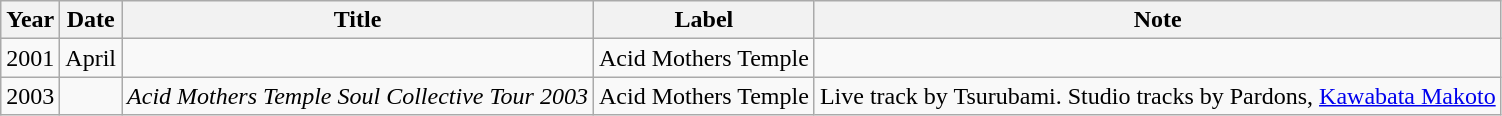<table class="wikitable">
<tr>
<th>Year</th>
<th>Date</th>
<th>Title</th>
<th>Label</th>
<th>Note</th>
</tr>
<tr>
<td>2001</td>
<td>April</td>
<td></td>
<td>Acid Mothers Temple</td>
<td></td>
</tr>
<tr>
<td>2003</td>
<td></td>
<td><em>Acid Mothers Temple Soul Collective Tour 2003</em></td>
<td>Acid Mothers Temple</td>
<td>Live track by Tsurubami. Studio tracks by Pardons, <a href='#'>Kawabata Makoto</a></td>
</tr>
</table>
